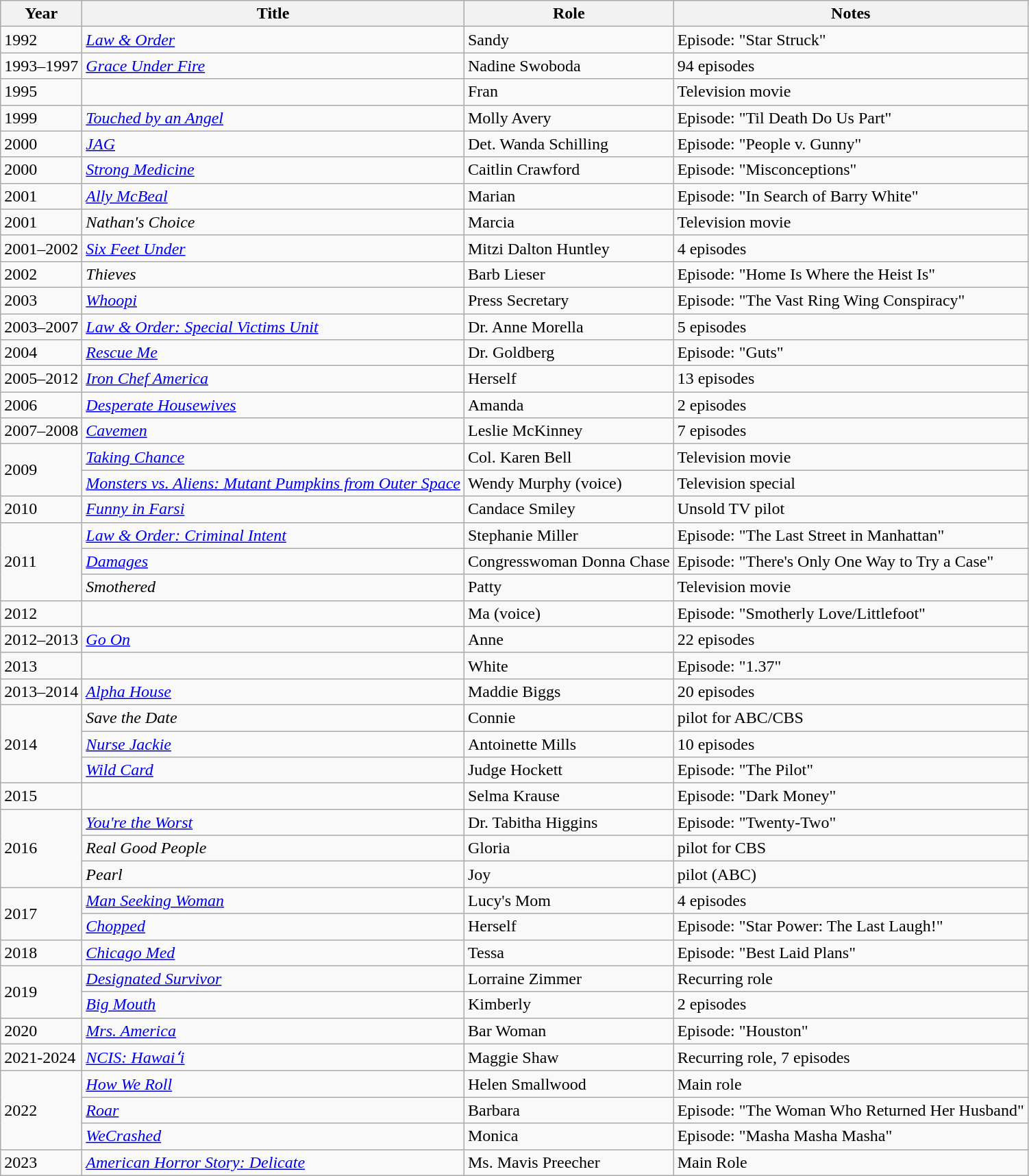<table class="wikitable sortable">
<tr>
<th>Year</th>
<th>Title</th>
<th>Role</th>
<th class="unsortable">Notes</th>
</tr>
<tr>
<td>1992</td>
<td><em><a href='#'>Law & Order</a></em></td>
<td>Sandy</td>
<td>Episode: "Star Struck"</td>
</tr>
<tr>
<td>1993–1997</td>
<td><em><a href='#'>Grace Under Fire</a></em></td>
<td>Nadine Swoboda</td>
<td>94 episodes</td>
</tr>
<tr>
<td>1995</td>
<td><em></em></td>
<td>Fran</td>
<td>Television movie</td>
</tr>
<tr>
<td>1999</td>
<td><em><a href='#'>Touched by an Angel</a></em></td>
<td>Molly Avery</td>
<td>Episode: "Til Death Do Us Part"</td>
</tr>
<tr>
<td>2000</td>
<td><em><a href='#'>JAG</a></em></td>
<td>Det. Wanda Schilling</td>
<td>Episode: "People v. Gunny"</td>
</tr>
<tr>
<td>2000</td>
<td><em><a href='#'>Strong Medicine</a></em></td>
<td>Caitlin Crawford</td>
<td>Episode: "Misconceptions"</td>
</tr>
<tr>
<td>2001</td>
<td><em><a href='#'>Ally McBeal</a></em></td>
<td>Marian</td>
<td>Episode: "In Search of Barry White"</td>
</tr>
<tr>
<td>2001</td>
<td><em>Nathan's Choice</em></td>
<td>Marcia</td>
<td>Television movie</td>
</tr>
<tr>
<td>2001–2002</td>
<td><em><a href='#'>Six Feet Under</a></em></td>
<td>Mitzi Dalton Huntley</td>
<td>4 episodes</td>
</tr>
<tr>
<td>2002</td>
<td><em>Thieves</em></td>
<td>Barb Lieser</td>
<td>Episode: "Home Is Where the Heist Is"</td>
</tr>
<tr>
<td>2003</td>
<td><em><a href='#'>Whoopi</a></em></td>
<td>Press Secretary</td>
<td>Episode: "The Vast Ring Wing Conspiracy"</td>
</tr>
<tr>
<td>2003–2007</td>
<td><em><a href='#'>Law & Order: Special Victims Unit</a></em></td>
<td>Dr. Anne Morella</td>
<td>5 episodes</td>
</tr>
<tr>
<td>2004</td>
<td><em><a href='#'>Rescue Me</a></em></td>
<td>Dr. Goldberg</td>
<td>Episode: "Guts"</td>
</tr>
<tr>
<td>2005–2012</td>
<td><em><a href='#'>Iron Chef America</a></em></td>
<td>Herself</td>
<td>13 episodes</td>
</tr>
<tr>
<td>2006</td>
<td><em><a href='#'>Desperate Housewives</a></em></td>
<td>Amanda</td>
<td>2 episodes</td>
</tr>
<tr>
<td>2007–2008</td>
<td><em><a href='#'>Cavemen</a></em></td>
<td>Leslie McKinney</td>
<td>7 episodes</td>
</tr>
<tr>
<td rowspan="2">2009</td>
<td><em><a href='#'>Taking Chance</a></em></td>
<td>Col. Karen Bell</td>
<td>Television movie</td>
</tr>
<tr>
<td><em><a href='#'>Monsters vs. Aliens: Mutant Pumpkins from Outer Space</a></em></td>
<td>Wendy Murphy (voice)</td>
<td>Television special</td>
</tr>
<tr>
<td>2010</td>
<td><em><a href='#'>Funny in Farsi</a></em></td>
<td>Candace Smiley</td>
<td>Unsold TV pilot</td>
</tr>
<tr>
<td rowspan="3">2011</td>
<td><em><a href='#'>Law & Order: Criminal Intent</a></em></td>
<td>Stephanie Miller</td>
<td>Episode: "The Last Street in Manhattan"</td>
</tr>
<tr>
<td><em><a href='#'>Damages</a></em></td>
<td>Congresswoman Donna Chase</td>
<td>Episode: "There's Only One Way to Try a Case"</td>
</tr>
<tr>
<td><em>Smothered</em></td>
<td>Patty</td>
<td>Television movie</td>
</tr>
<tr>
<td>2012</td>
<td><em></em></td>
<td>Ma (voice)</td>
<td>Episode: "Smotherly Love/Littlefoot"</td>
</tr>
<tr>
<td>2012–2013</td>
<td><em><a href='#'>Go On</a></em></td>
<td>Anne</td>
<td>22 episodes</td>
</tr>
<tr>
<td>2013</td>
<td><em></em></td>
<td>White</td>
<td>Episode: "1.37"</td>
</tr>
<tr>
<td>2013–2014</td>
<td><em><a href='#'>Alpha House</a></em></td>
<td>Maddie Biggs</td>
<td>20 episodes</td>
</tr>
<tr>
<td rowspan="3">2014</td>
<td><em>Save the Date</em></td>
<td>Connie</td>
<td>pilot for ABC/CBS</td>
</tr>
<tr>
<td><em><a href='#'>Nurse Jackie</a></em></td>
<td>Antoinette Mills</td>
<td>10 episodes</td>
</tr>
<tr>
<td><em><a href='#'>Wild Card</a></em></td>
<td>Judge Hockett</td>
<td>Episode: "The Pilot"</td>
</tr>
<tr>
<td>2015</td>
<td><em></em></td>
<td>Selma Krause</td>
<td>Episode: "Dark Money"</td>
</tr>
<tr>
<td rowspan="3">2016</td>
<td><em><a href='#'>You're the Worst</a></em></td>
<td>Dr. Tabitha Higgins</td>
<td>Episode: "Twenty-Two"</td>
</tr>
<tr>
<td><em>Real Good People</em></td>
<td>Gloria</td>
<td>pilot for CBS</td>
</tr>
<tr>
<td><em>Pearl</em></td>
<td>Joy</td>
<td>pilot (ABC)</td>
</tr>
<tr>
<td rowspan="2">2017</td>
<td><em><a href='#'>Man Seeking Woman</a></em></td>
<td>Lucy's Mom</td>
<td>4 episodes</td>
</tr>
<tr>
<td><em><a href='#'>Chopped</a></em></td>
<td>Herself</td>
<td>Episode: "Star Power: The Last Laugh!"</td>
</tr>
<tr>
<td>2018</td>
<td><em><a href='#'>Chicago Med</a></em></td>
<td>Tessa</td>
<td>Episode: "Best Laid Plans"</td>
</tr>
<tr>
<td rowspan="2">2019</td>
<td><em><a href='#'>Designated Survivor</a></em></td>
<td>Lorraine Zimmer</td>
<td>Recurring role</td>
</tr>
<tr>
<td><em><a href='#'>Big Mouth</a></em></td>
<td>Kimberly</td>
<td>2 episodes</td>
</tr>
<tr>
<td>2020</td>
<td><em><a href='#'>Mrs. America</a></em></td>
<td>Bar Woman</td>
<td>Episode: "Houston"</td>
</tr>
<tr>
<td>2021-2024</td>
<td><em><a href='#'>NCIS: Hawaiʻi</a></em></td>
<td>Maggie Shaw</td>
<td>Recurring role, 7 episodes</td>
</tr>
<tr>
<td rowspan="3">2022</td>
<td><em><a href='#'>How We Roll</a></em></td>
<td>Helen Smallwood</td>
<td>Main role</td>
</tr>
<tr>
<td><em><a href='#'>Roar</a></em></td>
<td>Barbara</td>
<td>Episode: "The Woman Who Returned Her Husband"</td>
</tr>
<tr>
<td><em><a href='#'>WeCrashed</a></em></td>
<td>Monica</td>
<td>Episode: "Masha Masha Masha"</td>
</tr>
<tr>
<td>2023</td>
<td><em><a href='#'>American Horror Story: Delicate</a></em></td>
<td>Ms. Mavis Preecher</td>
<td>Main Role</td>
</tr>
</table>
